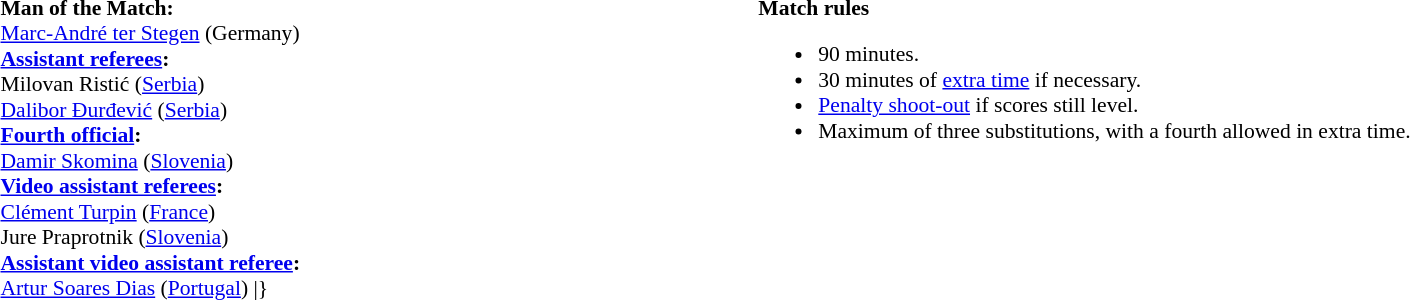<table style="width:100%; font-size:90%;">
<tr>
<td><br><strong>Man of the Match:</strong>
<br><a href='#'>Marc-André ter Stegen</a> (Germany)<br><strong><a href='#'>Assistant referees</a>:</strong>
<br>Milovan Ristić (<a href='#'>Serbia</a>)
<br><a href='#'>Dalibor Đurđević</a> (<a href='#'>Serbia</a>)
<br><strong><a href='#'>Fourth official</a>:</strong>
<br><a href='#'>Damir Skomina</a> (<a href='#'>Slovenia</a>)
<br><strong><a href='#'>Video assistant referees</a>:</strong>
<br><a href='#'>Clément Turpin</a> (<a href='#'>France</a>)
<br>Jure Praprotnik (<a href='#'>Slovenia</a>)
<br><strong><a href='#'>Assistant video assistant referee</a>:</strong>
<br><a href='#'>Artur Soares Dias</a> (<a href='#'>Portugal</a>)
<includeonly>|}</includeonly></td>
<td style="width:60%; vertical-align:top;"><br><strong>Match rules</strong><ul><li>90 minutes.</li><li>30 minutes of <a href='#'>extra time</a> if necessary.</li><li><a href='#'>Penalty shoot-out</a> if scores still level.</li><li>Maximum of three substitutions, with a fourth allowed in extra time.</li></ul></td>
</tr>
</table>
